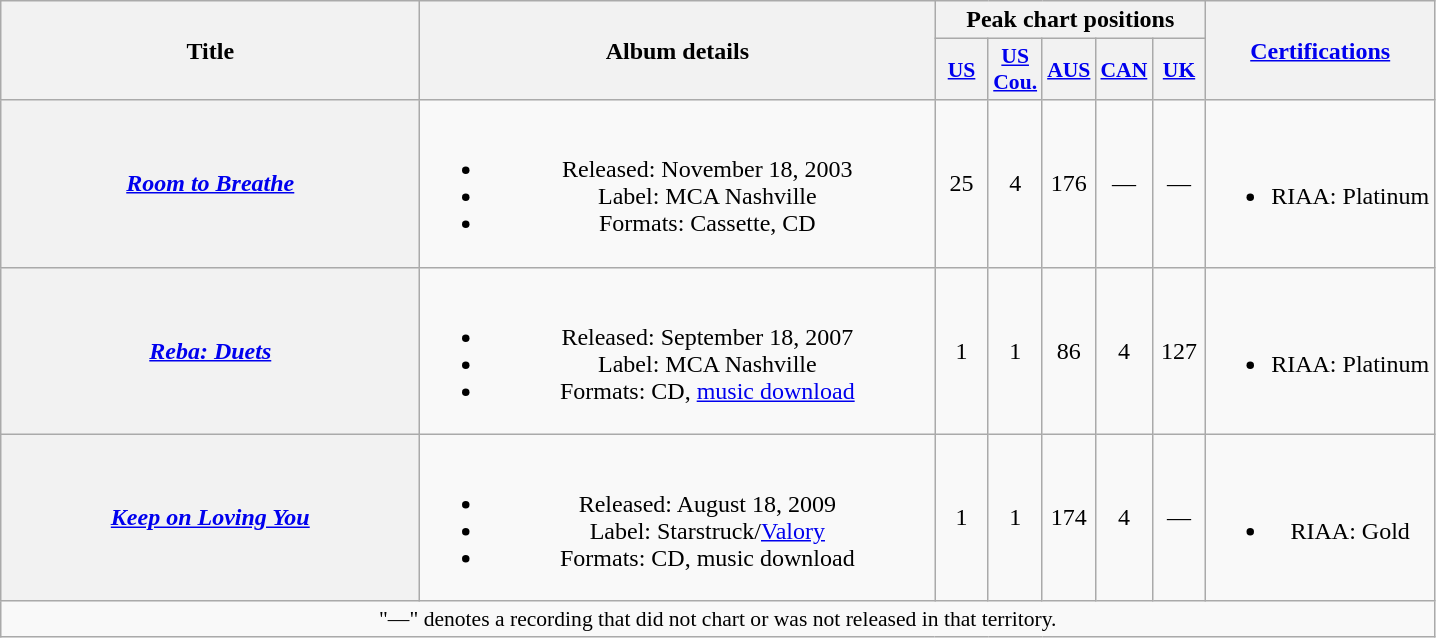<table class="wikitable plainrowheaders" style="text-align:center;" border="1">
<tr>
<th scope="col" rowspan="2" style="width:17em;">Title</th>
<th scope="col" rowspan="2" style="width:21em;">Album details</th>
<th scope="col" colspan="5">Peak chart positions</th>
<th scope="col" rowspan="2"><a href='#'>Certifications</a></th>
</tr>
<tr>
<th scope="col" style="width:2em;font-size:90%;"><a href='#'>US</a><br></th>
<th scope="col" style="width:2em;font-size:90%;"><a href='#'>US<br>Cou.</a><br></th>
<th scope="col" style="width:2em;font-size:90%;"><a href='#'>AUS</a><br></th>
<th scope="col" style="width:2em;font-size:90%;"><a href='#'>CAN</a><br></th>
<th scope="col" style="width:2em;font-size:90%;"><a href='#'>UK</a><br></th>
</tr>
<tr>
<th scope="row"><em><a href='#'>Room to Breathe</a></em></th>
<td><br><ul><li>Released: November 18, 2003</li><li>Label: MCA Nashville</li><li>Formats: Cassette, CD</li></ul></td>
<td>25</td>
<td>4</td>
<td>176</td>
<td>—</td>
<td>—</td>
<td><br><ul><li>RIAA: Platinum</li></ul></td>
</tr>
<tr>
<th scope="row"><em><a href='#'>Reba: Duets</a></em></th>
<td><br><ul><li>Released: September 18, 2007</li><li>Label: MCA Nashville</li><li>Formats: CD, <a href='#'>music download</a></li></ul></td>
<td>1</td>
<td>1</td>
<td>86</td>
<td>4</td>
<td>127</td>
<td><br><ul><li>RIAA: Platinum</li></ul></td>
</tr>
<tr>
<th scope="row"><em><a href='#'>Keep on Loving You</a></em></th>
<td><br><ul><li>Released: August 18, 2009</li><li>Label: Starstruck/<a href='#'>Valory</a></li><li>Formats: CD, music download</li></ul></td>
<td>1</td>
<td>1</td>
<td>174</td>
<td>4</td>
<td>—</td>
<td><br><ul><li>RIAA: Gold</li></ul></td>
</tr>
<tr>
<td colspan="8" style="font-size:90%">"—" denotes a recording that did not chart or was not released in that territory.</td>
</tr>
</table>
